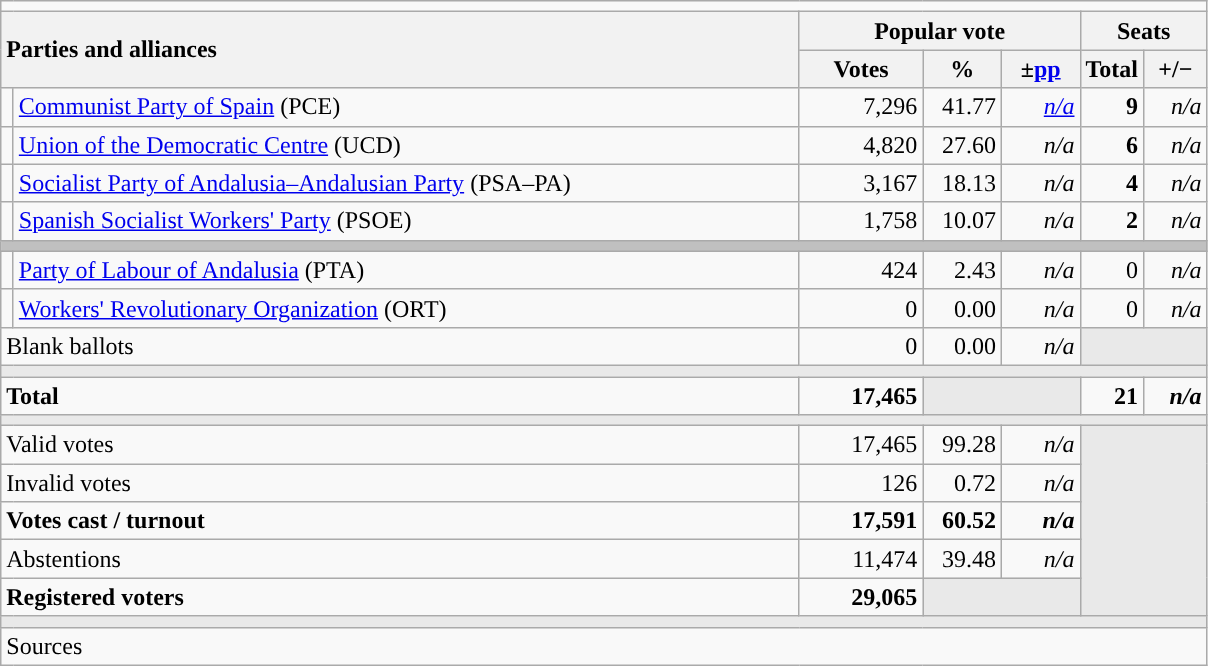<table class="wikitable" style="text-align:right;">
<tr>
<td colspan="7"></td>
</tr>
<tr>
<th style="text-align:left;" rowspan="2" colspan="2" width="525">Parties and alliances</th>
<th colspan="3">Popular vote</th>
<th colspan="2">Seats</th>
</tr>
<tr>
<th width="75">Votes</th>
<th width="45">%</th>
<th width="45">±<a href='#'>pp</a></th>
<th width="35">Total</th>
<th width="35">+/−</th>
</tr>
<tr>
<td width="1" style="color:inherit;background:"></td>
<td align="left"><a href='#'>Communist Party of Spain</a> (PCE)</td>
<td>7,296</td>
<td>41.77</td>
<td><em><a href='#'>n/a</a></em></td>
<td><strong>9</strong></td>
<td><em>n/a</em></td>
</tr>
<tr>
<td style="color:inherit;background:"></td>
<td align="left"><a href='#'>Union of the Democratic Centre</a> (UCD)</td>
<td>4,820</td>
<td>27.60</td>
<td><em>n/a</em></td>
<td><strong>6</strong></td>
<td><em>n/a</em></td>
</tr>
<tr>
<td style="color:inherit;background:"></td>
<td align="left"><a href='#'>Socialist Party of Andalusia–Andalusian Party</a> (PSA–PA)</td>
<td>3,167</td>
<td>18.13</td>
<td><em>n/a</em></td>
<td><strong>4</strong></td>
<td><em>n/a</em></td>
</tr>
<tr>
<td style="color:inherit;background:"></td>
<td align="left"><a href='#'>Spanish Socialist Workers' Party</a> (PSOE)</td>
<td>1,758</td>
<td>10.07</td>
<td><em>n/a</em></td>
<td><strong>2</strong></td>
<td><em>n/a</em></td>
</tr>
<tr>
<td colspan="7" bgcolor="#C0C0C0"></td>
</tr>
<tr>
<td style="color:inherit;background:"></td>
<td align="left"><a href='#'>Party of Labour of Andalusia</a> (PTA)</td>
<td>424</td>
<td>2.43</td>
<td><em>n/a</em></td>
<td>0</td>
<td><em>n/a</em></td>
</tr>
<tr>
<td style="color:inherit;background:"></td>
<td align="left"><a href='#'>Workers' Revolutionary Organization</a> (ORT)</td>
<td>0</td>
<td>0.00</td>
<td><em>n/a</em></td>
<td>0</td>
<td><em>n/a</em></td>
</tr>
<tr>
<td align="left" colspan="2">Blank ballots</td>
<td>0</td>
<td>0.00</td>
<td><em>n/a</em></td>
<td bgcolor="#E9E9E9" colspan="2"></td>
</tr>
<tr>
<td colspan="7" bgcolor="#E9E9E9"></td>
</tr>
<tr style="font-weight:bold;">
<td align="left" colspan="2">Total</td>
<td>17,465</td>
<td bgcolor="#E9E9E9" colspan="2"></td>
<td>21</td>
<td><em>n/a</em></td>
</tr>
<tr>
<td colspan="7" bgcolor="#E9E9E9"></td>
</tr>
<tr>
<td align="left" colspan="2">Valid votes</td>
<td>17,465</td>
<td>99.28</td>
<td><em>n/a</em></td>
<td bgcolor="#E9E9E9" colspan="2" rowspan="5"></td>
</tr>
<tr>
<td align="left" colspan="2">Invalid votes</td>
<td>126</td>
<td>0.72</td>
<td><em>n/a</em></td>
</tr>
<tr style="font-weight:bold;">
<td align="left" colspan="2">Votes cast / turnout</td>
<td>17,591</td>
<td>60.52</td>
<td><em>n/a</em></td>
</tr>
<tr>
<td align="left" colspan="2">Abstentions</td>
<td>11,474</td>
<td>39.48</td>
<td><em>n/a</em></td>
</tr>
<tr style="font-weight:bold;">
<td align="left" colspan="2">Registered voters</td>
<td>29,065</td>
<td bgcolor="#E9E9E9" colspan="2"></td>
</tr>
<tr>
<td colspan="7" bgcolor="#E9E9E9"></td>
</tr>
<tr>
<td align="left" colspan="7">Sources</td>
</tr>
</table>
